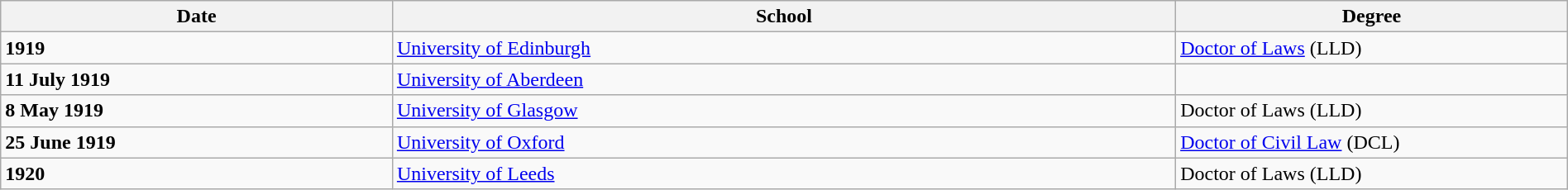<table class="wikitable" style="width:100%;">
<tr>
<th style="width:20%;">Date</th>
<th style="width:40%;">School</th>
<th style="width:20%;">Degree</th>
</tr>
<tr>
<td><strong>1919</strong></td>
<td><a href='#'>University of Edinburgh</a></td>
<td><a href='#'>Doctor of Laws</a> (LLD)</td>
</tr>
<tr>
<td><strong>11 July 1919</strong></td>
<td><a href='#'>University of Aberdeen</a></td>
<td></td>
</tr>
<tr>
<td><strong>8 May 1919</strong></td>
<td><a href='#'>University of Glasgow</a></td>
<td>Doctor of Laws (LLD)</td>
</tr>
<tr>
<td><strong>25 June 1919</strong></td>
<td><a href='#'>University of Oxford</a></td>
<td><a href='#'>Doctor of Civil Law</a> (DCL)</td>
</tr>
<tr>
<td><strong>1920</strong></td>
<td><a href='#'>University of Leeds</a></td>
<td>Doctor of Laws (LLD)</td>
</tr>
</table>
